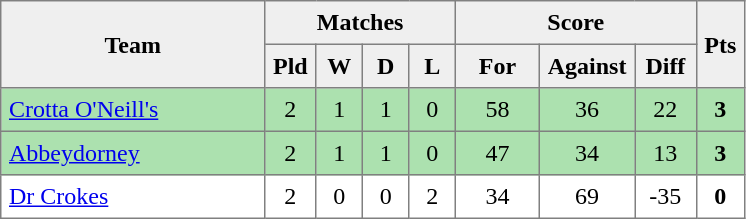<table style=border-collapse:collapse border=1 cellspacing=0 cellpadding=5>
<tr align=center bgcolor=#efefef>
<th rowspan=2 width=165>Team</th>
<th colspan=4>Matches</th>
<th colspan=3>Score</th>
<th rowspan=2width=20>Pts</th>
</tr>
<tr align=center bgcolor=#efefef>
<th width=20>Pld</th>
<th width=20>W</th>
<th width=20>D</th>
<th width=20>L</th>
<th width=45>For</th>
<th width=45>Against</th>
<th width=30>Diff</th>
</tr>
<tr align=center style="background:#ACE1AF;">
<td style="text-align:left;"><a href='#'>Crotta O'Neill's</a></td>
<td>2</td>
<td>1</td>
<td>1</td>
<td>0</td>
<td>58</td>
<td>36</td>
<td>22</td>
<td><strong>3</strong></td>
</tr>
<tr align=center style="background:#ACE1AF;">
<td style="text-align:left;"><a href='#'>Abbeydorney</a></td>
<td>2</td>
<td>1</td>
<td>1</td>
<td>0</td>
<td>47</td>
<td>34</td>
<td>13</td>
<td><strong>3</strong></td>
</tr>
<tr align=center>
<td style="text-align:left;"><a href='#'>Dr Crokes</a></td>
<td>2</td>
<td>0</td>
<td>0</td>
<td>2</td>
<td>34</td>
<td>69</td>
<td>-35</td>
<td><strong>0</strong></td>
</tr>
</table>
